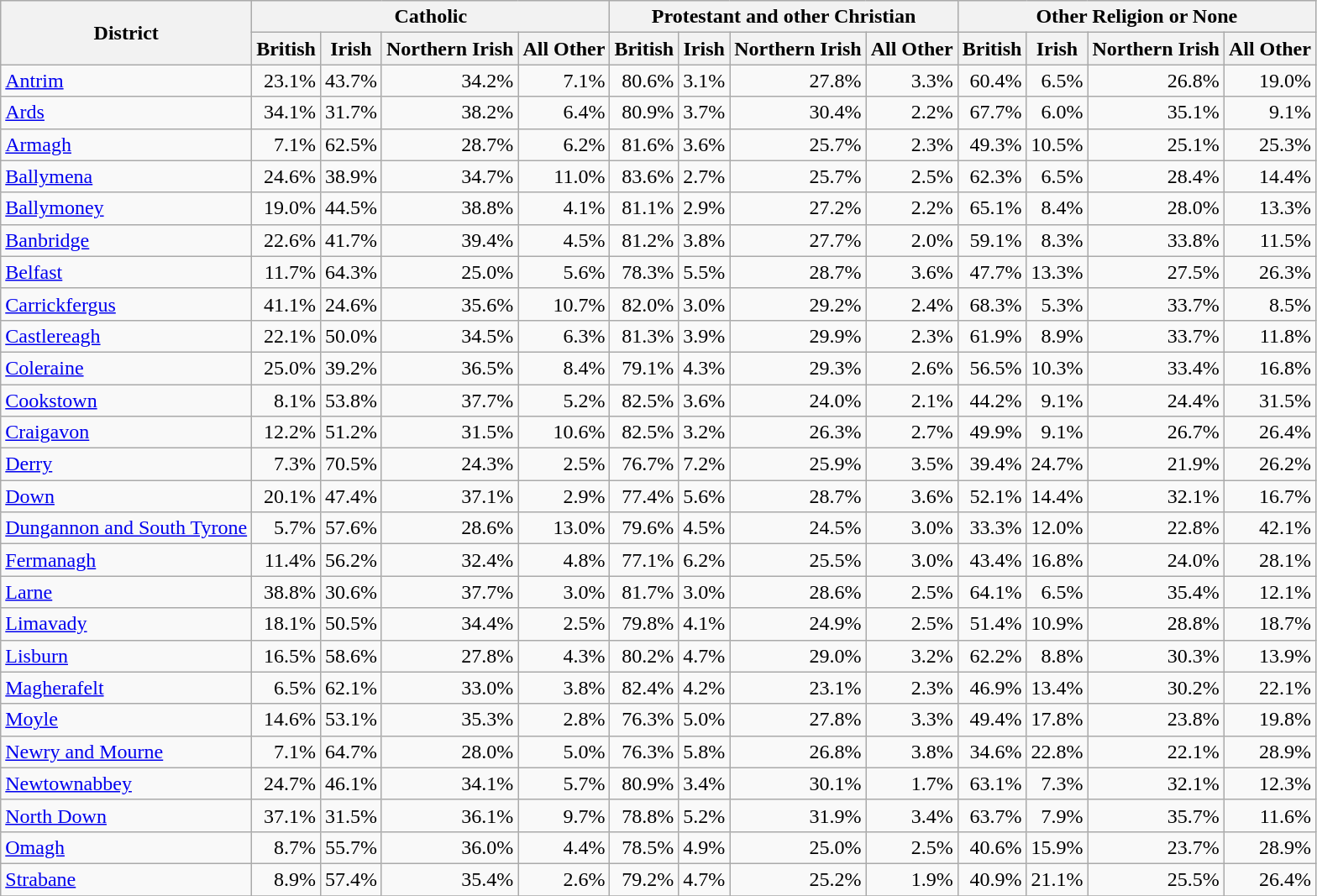<table class="wikitable sortable static-row-numbers sticky-header-multi" style="text-align:right">
<tr>
<th rowspan="2">District</th>
<th colspan="4">Catholic</th>
<th colspan="4">Protestant and other Christian</th>
<th colspan="4">Other Religion or None</th>
</tr>
<tr>
<th>British</th>
<th>Irish</th>
<th>Northern Irish</th>
<th>All Other</th>
<th>British</th>
<th>Irish</th>
<th>Northern Irish</th>
<th>All Other</th>
<th>British</th>
<th>Irish</th>
<th>Northern Irish</th>
<th>All Other</th>
</tr>
<tr>
<td style="text-align:left"><a href='#'>Antrim</a></td>
<td>23.1%</td>
<td>43.7%</td>
<td>34.2%</td>
<td>7.1%</td>
<td>80.6%</td>
<td>3.1%</td>
<td>27.8%</td>
<td>3.3%</td>
<td>60.4%</td>
<td>6.5%</td>
<td>26.8%</td>
<td>19.0%</td>
</tr>
<tr>
<td style="text-align:left"><a href='#'>Ards</a></td>
<td>34.1%</td>
<td>31.7%</td>
<td>38.2%</td>
<td>6.4%</td>
<td>80.9%</td>
<td>3.7%</td>
<td>30.4%</td>
<td>2.2%</td>
<td>67.7%</td>
<td>6.0%</td>
<td>35.1%</td>
<td>9.1%</td>
</tr>
<tr>
<td style="text-align:left"><a href='#'>Armagh</a></td>
<td>7.1%</td>
<td>62.5%</td>
<td>28.7%</td>
<td>6.2%</td>
<td>81.6%</td>
<td>3.6%</td>
<td>25.7%</td>
<td>2.3%</td>
<td>49.3%</td>
<td>10.5%</td>
<td>25.1%</td>
<td>25.3%</td>
</tr>
<tr>
<td style="text-align:left"><a href='#'>Ballymena</a></td>
<td>24.6%</td>
<td>38.9%</td>
<td>34.7%</td>
<td>11.0%</td>
<td>83.6%</td>
<td>2.7%</td>
<td>25.7%</td>
<td>2.5%</td>
<td>62.3%</td>
<td>6.5%</td>
<td>28.4%</td>
<td>14.4%</td>
</tr>
<tr>
<td style="text-align:left"><a href='#'>Ballymoney</a></td>
<td>19.0%</td>
<td>44.5%</td>
<td>38.8%</td>
<td>4.1%</td>
<td>81.1%</td>
<td>2.9%</td>
<td>27.2%</td>
<td>2.2%</td>
<td>65.1%</td>
<td>8.4%</td>
<td>28.0%</td>
<td>13.3%</td>
</tr>
<tr>
<td style="text-align:left"><a href='#'>Banbridge</a></td>
<td>22.6%</td>
<td>41.7%</td>
<td>39.4%</td>
<td>4.5%</td>
<td>81.2%</td>
<td>3.8%</td>
<td>27.7%</td>
<td>2.0%</td>
<td>59.1%</td>
<td>8.3%</td>
<td>33.8%</td>
<td>11.5%</td>
</tr>
<tr>
<td style="text-align:left"><a href='#'>Belfast</a></td>
<td>11.7%</td>
<td>64.3%</td>
<td>25.0%</td>
<td>5.6%</td>
<td>78.3%</td>
<td>5.5%</td>
<td>28.7%</td>
<td>3.6%</td>
<td>47.7%</td>
<td>13.3%</td>
<td>27.5%</td>
<td>26.3%</td>
</tr>
<tr>
<td style="text-align:left"><a href='#'>Carrickfergus</a></td>
<td>41.1%</td>
<td>24.6%</td>
<td>35.6%</td>
<td>10.7%</td>
<td>82.0%</td>
<td>3.0%</td>
<td>29.2%</td>
<td>2.4%</td>
<td>68.3%</td>
<td>5.3%</td>
<td>33.7%</td>
<td>8.5%</td>
</tr>
<tr>
<td style="text-align:left"><a href='#'>Castlereagh</a></td>
<td>22.1%</td>
<td>50.0%</td>
<td>34.5%</td>
<td>6.3%</td>
<td>81.3%</td>
<td>3.9%</td>
<td>29.9%</td>
<td>2.3%</td>
<td>61.9%</td>
<td>8.9%</td>
<td>33.7%</td>
<td>11.8%</td>
</tr>
<tr>
<td style="text-align:left"><a href='#'>Coleraine</a></td>
<td>25.0%</td>
<td>39.2%</td>
<td>36.5%</td>
<td>8.4%</td>
<td>79.1%</td>
<td>4.3%</td>
<td>29.3%</td>
<td>2.6%</td>
<td>56.5%</td>
<td>10.3%</td>
<td>33.4%</td>
<td>16.8%</td>
</tr>
<tr>
<td style="text-align:left"><a href='#'>Cookstown</a></td>
<td>8.1%</td>
<td>53.8%</td>
<td>37.7%</td>
<td>5.2%</td>
<td>82.5%</td>
<td>3.6%</td>
<td>24.0%</td>
<td>2.1%</td>
<td>44.2%</td>
<td>9.1%</td>
<td>24.4%</td>
<td>31.5%</td>
</tr>
<tr>
<td style="text-align:left"><a href='#'>Craigavon</a></td>
<td>12.2%</td>
<td>51.2%</td>
<td>31.5%</td>
<td>10.6%</td>
<td>82.5%</td>
<td>3.2%</td>
<td>26.3%</td>
<td>2.7%</td>
<td>49.9%</td>
<td>9.1%</td>
<td>26.7%</td>
<td>26.4%</td>
</tr>
<tr>
<td style="text-align:left"><a href='#'>Derry</a></td>
<td>7.3%</td>
<td>70.5%</td>
<td>24.3%</td>
<td>2.5%</td>
<td>76.7%</td>
<td>7.2%</td>
<td>25.9%</td>
<td>3.5%</td>
<td>39.4%</td>
<td>24.7%</td>
<td>21.9%</td>
<td>26.2%</td>
</tr>
<tr>
<td style="text-align:left"><a href='#'>Down</a></td>
<td>20.1%</td>
<td>47.4%</td>
<td>37.1%</td>
<td>2.9%</td>
<td>77.4%</td>
<td>5.6%</td>
<td>28.7%</td>
<td>3.6%</td>
<td>52.1%</td>
<td>14.4%</td>
<td>32.1%</td>
<td>16.7%</td>
</tr>
<tr>
<td style="text-align:left"><a href='#'>Dungannon and South Tyrone</a></td>
<td>5.7%</td>
<td>57.6%</td>
<td>28.6%</td>
<td>13.0%</td>
<td>79.6%</td>
<td>4.5%</td>
<td>24.5%</td>
<td>3.0%</td>
<td>33.3%</td>
<td>12.0%</td>
<td>22.8%</td>
<td>42.1%</td>
</tr>
<tr>
<td style="text-align:left"><a href='#'>Fermanagh</a></td>
<td>11.4%</td>
<td>56.2%</td>
<td>32.4%</td>
<td>4.8%</td>
<td>77.1%</td>
<td>6.2%</td>
<td>25.5%</td>
<td>3.0%</td>
<td>43.4%</td>
<td>16.8%</td>
<td>24.0%</td>
<td>28.1%</td>
</tr>
<tr>
<td style="text-align:left"><a href='#'>Larne</a></td>
<td>38.8%</td>
<td>30.6%</td>
<td>37.7%</td>
<td>3.0%</td>
<td>81.7%</td>
<td>3.0%</td>
<td>28.6%</td>
<td>2.5%</td>
<td>64.1%</td>
<td>6.5%</td>
<td>35.4%</td>
<td>12.1%</td>
</tr>
<tr>
<td style="text-align:left"><a href='#'>Limavady</a></td>
<td>18.1%</td>
<td>50.5%</td>
<td>34.4%</td>
<td>2.5%</td>
<td>79.8%</td>
<td>4.1%</td>
<td>24.9%</td>
<td>2.5%</td>
<td>51.4%</td>
<td>10.9%</td>
<td>28.8%</td>
<td>18.7%</td>
</tr>
<tr>
<td style="text-align:left"><a href='#'>Lisburn</a></td>
<td>16.5%</td>
<td>58.6%</td>
<td>27.8%</td>
<td>4.3%</td>
<td>80.2%</td>
<td>4.7%</td>
<td>29.0%</td>
<td>3.2%</td>
<td>62.2%</td>
<td>8.8%</td>
<td>30.3%</td>
<td>13.9%</td>
</tr>
<tr>
<td style="text-align:left"><a href='#'>Magherafelt</a></td>
<td>6.5%</td>
<td>62.1%</td>
<td>33.0%</td>
<td>3.8%</td>
<td>82.4%</td>
<td>4.2%</td>
<td>23.1%</td>
<td>2.3%</td>
<td>46.9%</td>
<td>13.4%</td>
<td>30.2%</td>
<td>22.1%</td>
</tr>
<tr>
<td style="text-align:left"><a href='#'>Moyle</a></td>
<td>14.6%</td>
<td>53.1%</td>
<td>35.3%</td>
<td>2.8%</td>
<td>76.3%</td>
<td>5.0%</td>
<td>27.8%</td>
<td>3.3%</td>
<td>49.4%</td>
<td>17.8%</td>
<td>23.8%</td>
<td>19.8%</td>
</tr>
<tr>
<td style="text-align:left"><a href='#'>Newry and Mourne</a></td>
<td>7.1%</td>
<td>64.7%</td>
<td>28.0%</td>
<td>5.0%</td>
<td>76.3%</td>
<td>5.8%</td>
<td>26.8%</td>
<td>3.8%</td>
<td>34.6%</td>
<td>22.8%</td>
<td>22.1%</td>
<td>28.9%</td>
</tr>
<tr>
<td style="text-align:left"><a href='#'>Newtownabbey</a></td>
<td>24.7%</td>
<td>46.1%</td>
<td>34.1%</td>
<td>5.7%</td>
<td>80.9%</td>
<td>3.4%</td>
<td>30.1%</td>
<td>1.7%</td>
<td>63.1%</td>
<td>7.3%</td>
<td>32.1%</td>
<td>12.3%</td>
</tr>
<tr>
<td style="text-align:left"><a href='#'>North Down</a></td>
<td>37.1%</td>
<td>31.5%</td>
<td>36.1%</td>
<td>9.7%</td>
<td>78.8%</td>
<td>5.2%</td>
<td>31.9%</td>
<td>3.4%</td>
<td>63.7%</td>
<td>7.9%</td>
<td>35.7%</td>
<td>11.6%</td>
</tr>
<tr>
<td style="text-align:left"><a href='#'>Omagh</a></td>
<td>8.7%</td>
<td>55.7%</td>
<td>36.0%</td>
<td>4.4%</td>
<td>78.5%</td>
<td>4.9%</td>
<td>25.0%</td>
<td>2.5%</td>
<td>40.6%</td>
<td>15.9%</td>
<td>23.7%</td>
<td>28.9%</td>
</tr>
<tr>
<td style="text-align:left"><a href='#'>Strabane</a></td>
<td>8.9%</td>
<td>57.4%</td>
<td>35.4%</td>
<td>2.6%</td>
<td>79.2%</td>
<td>4.7%</td>
<td>25.2%</td>
<td>1.9%</td>
<td>40.9%</td>
<td>21.1%</td>
<td>25.5%</td>
<td>26.4%</td>
</tr>
<tr>
</tr>
</table>
